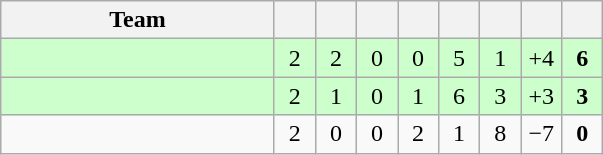<table class="wikitable" style="text-align:center;">
<tr>
<th width=175>Team</th>
<th width=20></th>
<th width=20></th>
<th width=20></th>
<th width=20></th>
<th width=20></th>
<th width=20></th>
<th width=20></th>
<th width=20></th>
</tr>
<tr style="background:#ccffcc;">
<td align=left></td>
<td>2</td>
<td>2</td>
<td>0</td>
<td>0</td>
<td>5</td>
<td>1</td>
<td>+4</td>
<td><strong>6</strong></td>
</tr>
<tr style="background:#ccffcc;">
<td align=left></td>
<td>2</td>
<td>1</td>
<td>0</td>
<td>1</td>
<td>6</td>
<td>3</td>
<td>+3</td>
<td><strong>3</strong></td>
</tr>
<tr>
<td align=left></td>
<td>2</td>
<td>0</td>
<td>0</td>
<td>2</td>
<td>1</td>
<td>8</td>
<td>−7</td>
<td><strong>0</strong></td>
</tr>
</table>
